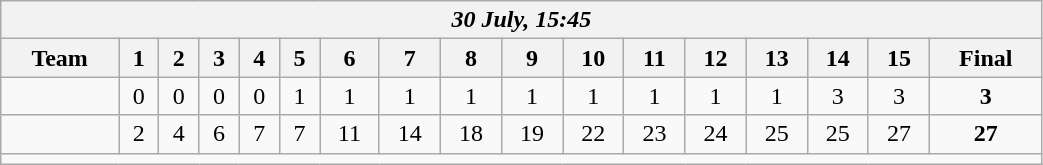<table class=wikitable style="text-align:center; width: 55%">
<tr>
<th colspan=17><em>30 July, 15:45</em></th>
</tr>
<tr>
<th>Team</th>
<th>1</th>
<th>2</th>
<th>3</th>
<th>4</th>
<th>5</th>
<th>6</th>
<th>7</th>
<th>8</th>
<th>9</th>
<th>10</th>
<th>11</th>
<th>12</th>
<th>13</th>
<th>14</th>
<th>15</th>
<th>Final</th>
</tr>
<tr>
<td align=left></td>
<td>0</td>
<td>0</td>
<td>0</td>
<td>0</td>
<td>1</td>
<td>1</td>
<td>1</td>
<td>1</td>
<td>1</td>
<td>1</td>
<td>1</td>
<td>1</td>
<td>1</td>
<td>3</td>
<td>3</td>
<td><strong>3</strong></td>
</tr>
<tr>
<td align=left><strong></strong></td>
<td>2</td>
<td>4</td>
<td>6</td>
<td>7</td>
<td>7</td>
<td>11</td>
<td>14</td>
<td>18</td>
<td>19</td>
<td>22</td>
<td>23</td>
<td>24</td>
<td>25</td>
<td>25</td>
<td>27</td>
<td><strong>27</strong></td>
</tr>
<tr>
<td colspan=17></td>
</tr>
</table>
